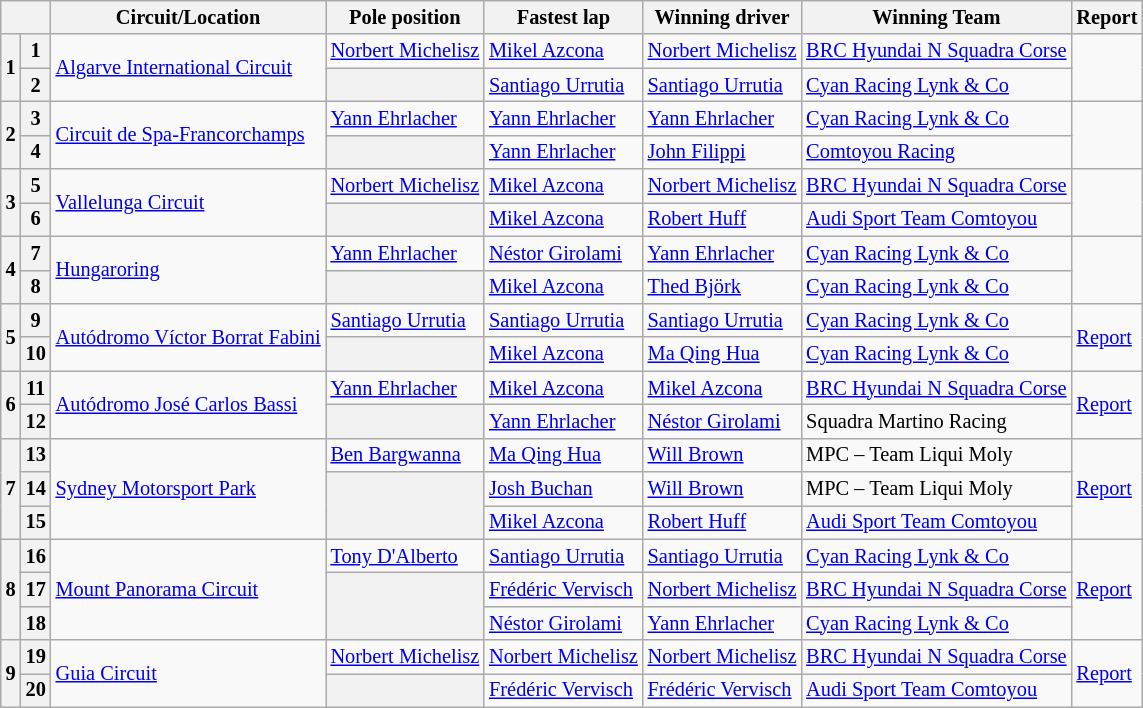<table class="wikitable" style="font-size: 85%;">
<tr>
<th colspan="2"></th>
<th>Circuit/Location</th>
<th>Pole position</th>
<th>Fastest lap</th>
<th>Winning driver</th>
<th>Winning Team</th>
<th>Report</th>
</tr>
<tr>
<th rowspan="2">1</th>
<th>1</th>
<td rowspan="2"> <a href='#'>Algarve International Circuit</a></td>
<td> <a href='#'>Norbert Michelisz</a></td>
<td> <a href='#'>Mikel Azcona</a></td>
<td> <a href='#'>Norbert Michelisz</a></td>
<td> <a href='#'>BRC Hyundai N Squadra Corse</a></td>
<td rowspan="2"></td>
</tr>
<tr>
<th>2</th>
<th rowspan=1></th>
<td> <a href='#'>Santiago Urrutia</a></td>
<td> <a href='#'>Santiago Urrutia</a></td>
<td> <a href='#'>Cyan Racing Lynk & Co</a></td>
</tr>
<tr>
<th rowspan="2">2</th>
<th>3</th>
<td rowspan="2"> <a href='#'>Circuit de Spa-Francorchamps</a></td>
<td> <a href='#'>Yann Ehrlacher</a></td>
<td> <a href='#'>Yann Ehrlacher</a></td>
<td> <a href='#'>Yann Ehrlacher</a></td>
<td> <a href='#'>Cyan Racing Lynk & Co</a></td>
<td rowspan="2"></td>
</tr>
<tr>
<th>4</th>
<th rowspan=1></th>
<td> <a href='#'>Yann Ehrlacher</a></td>
<td> <a href='#'>John Filippi</a></td>
<td> <a href='#'>Comtoyou Racing</a></td>
</tr>
<tr>
<th rowspan="2">3</th>
<th>5</th>
<td rowspan="2"> <a href='#'>Vallelunga Circuit</a></td>
<td> <a href='#'>Norbert Michelisz</a></td>
<td> <a href='#'>Mikel Azcona</a></td>
<td> <a href='#'>Norbert Michelisz</a></td>
<td> <a href='#'>BRC Hyundai N Squadra Corse</a></td>
<td rowspan="2"></td>
</tr>
<tr>
<th>6</th>
<th rowspan=1></th>
<td> <a href='#'>Mikel Azcona</a></td>
<td> <a href='#'>Robert Huff</a></td>
<td> <a href='#'>Audi Sport Team Comtoyou</a></td>
</tr>
<tr>
<th rowspan="2">4</th>
<th>7</th>
<td rowspan="2"> <a href='#'>Hungaroring</a></td>
<td> <a href='#'>Yann Ehrlacher</a></td>
<td> <a href='#'>Néstor Girolami</a></td>
<td> <a href='#'>Yann Ehrlacher</a></td>
<td> <a href='#'>Cyan Racing Lynk & Co</a></td>
<td rowspan="2"></td>
</tr>
<tr>
<th>8</th>
<th rowspan=1></th>
<td> <a href='#'>Mikel Azcona</a></td>
<td> <a href='#'>Thed Björk</a></td>
<td> <a href='#'>Cyan Racing Lynk & Co</a></td>
</tr>
<tr>
<th rowspan="2">5</th>
<th>9</th>
<td rowspan="2"> <a href='#'>Autódromo Víctor Borrat Fabini</a></td>
<td> <a href='#'>Santiago Urrutia</a></td>
<td> <a href='#'>Santiago Urrutia</a></td>
<td> <a href='#'>Santiago Urrutia</a></td>
<td> <a href='#'>Cyan Racing Lynk & Co</a></td>
<td rowspan="2"><a href='#'>Report</a></td>
</tr>
<tr>
<th>10</th>
<th rowspan=1></th>
<td> <a href='#'>Mikel Azcona</a></td>
<td> <a href='#'>Ma Qing Hua</a></td>
<td> <a href='#'>Cyan Racing Lynk & Co</a></td>
</tr>
<tr>
<th rowspan="2">6</th>
<th>11</th>
<td rowspan="2"> <a href='#'>Autódromo José Carlos Bassi</a></td>
<td> <a href='#'>Yann Ehrlacher</a></td>
<td> <a href='#'>Mikel Azcona</a></td>
<td> <a href='#'>Mikel Azcona</a></td>
<td> <a href='#'>BRC Hyundai N Squadra Corse</a></td>
<td rowspan="2"><a href='#'>Report</a></td>
</tr>
<tr>
<th>12</th>
<th rowspan=1></th>
<td> <a href='#'>Yann Ehrlacher</a></td>
<td> <a href='#'>Néstor Girolami</a></td>
<td> Squadra Martino Racing</td>
</tr>
<tr>
<th rowspan="3">7</th>
<th>13</th>
<td rowspan="3"> <a href='#'>Sydney Motorsport Park</a></td>
<td> <a href='#'>Ben Bargwanna</a></td>
<td> <a href='#'>Ma Qing Hua</a></td>
<td> <a href='#'>Will Brown</a></td>
<td> MPC – Team Liqui Moly</td>
<td rowspan="3"><a href='#'>Report</a></td>
</tr>
<tr>
<th>14</th>
<th rowspan=2></th>
<td> <a href='#'>Josh Buchan</a></td>
<td> <a href='#'>Will Brown</a></td>
<td> MPC – Team Liqui Moly</td>
</tr>
<tr>
<th>15</th>
<td> <a href='#'>Mikel Azcona</a></td>
<td> <a href='#'>Robert Huff</a></td>
<td> <a href='#'>Audi Sport Team Comtoyou</a></td>
</tr>
<tr>
<th rowspan="3">8</th>
<th>16</th>
<td rowspan="3"> <a href='#'>Mount Panorama Circuit</a></td>
<td> <a href='#'>Tony D'Alberto</a></td>
<td> <a href='#'>Santiago Urrutia</a></td>
<td> <a href='#'>Santiago Urrutia</a></td>
<td> <a href='#'>Cyan Racing Lynk & Co</a></td>
<td rowspan="3"><a href='#'>Report</a></td>
</tr>
<tr>
<th>17</th>
<th rowspan=2></th>
<td> <a href='#'>Frédéric Vervisch</a></td>
<td> <a href='#'>Norbert Michelisz</a></td>
<td> <a href='#'>BRC Hyundai N Squadra Corse</a></td>
</tr>
<tr>
<th>18</th>
<td> <a href='#'>Néstor Girolami</a></td>
<td> <a href='#'>Yann Ehrlacher</a></td>
<td> <a href='#'>Cyan Racing Lynk & Co</a></td>
</tr>
<tr>
<th rowspan="2">9</th>
<th>19</th>
<td rowspan="2"> <a href='#'>Guia Circuit</a></td>
<td> <a href='#'>Norbert Michelisz</a></td>
<td> <a href='#'>Norbert Michelisz</a></td>
<td> <a href='#'>Norbert Michelisz</a></td>
<td> <a href='#'>BRC Hyundai N Squadra Corse</a></td>
<td rowspan="2"><a href='#'>Report</a></td>
</tr>
<tr>
<th>20</th>
<th rowspan=1></th>
<td> <a href='#'>Frédéric Vervisch</a></td>
<td> <a href='#'>Frédéric Vervisch</a></td>
<td> <a href='#'>Audi Sport Team Comtoyou</a></td>
</tr>
</table>
